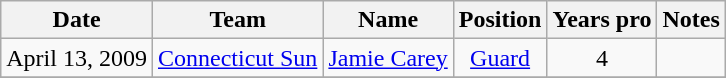<table class="wikitable" style="text-align:center;">
<tr>
<th>Date</th>
<th>Team</th>
<th>Name</th>
<th>Position</th>
<th>Years pro</th>
<th>Notes</th>
</tr>
<tr>
<td>April 13, 2009</td>
<td><a href='#'>Connecticut Sun</a></td>
<td><a href='#'>Jamie Carey</a></td>
<td><a href='#'>Guard</a></td>
<td>4</td>
<td></td>
</tr>
<tr>
</tr>
</table>
